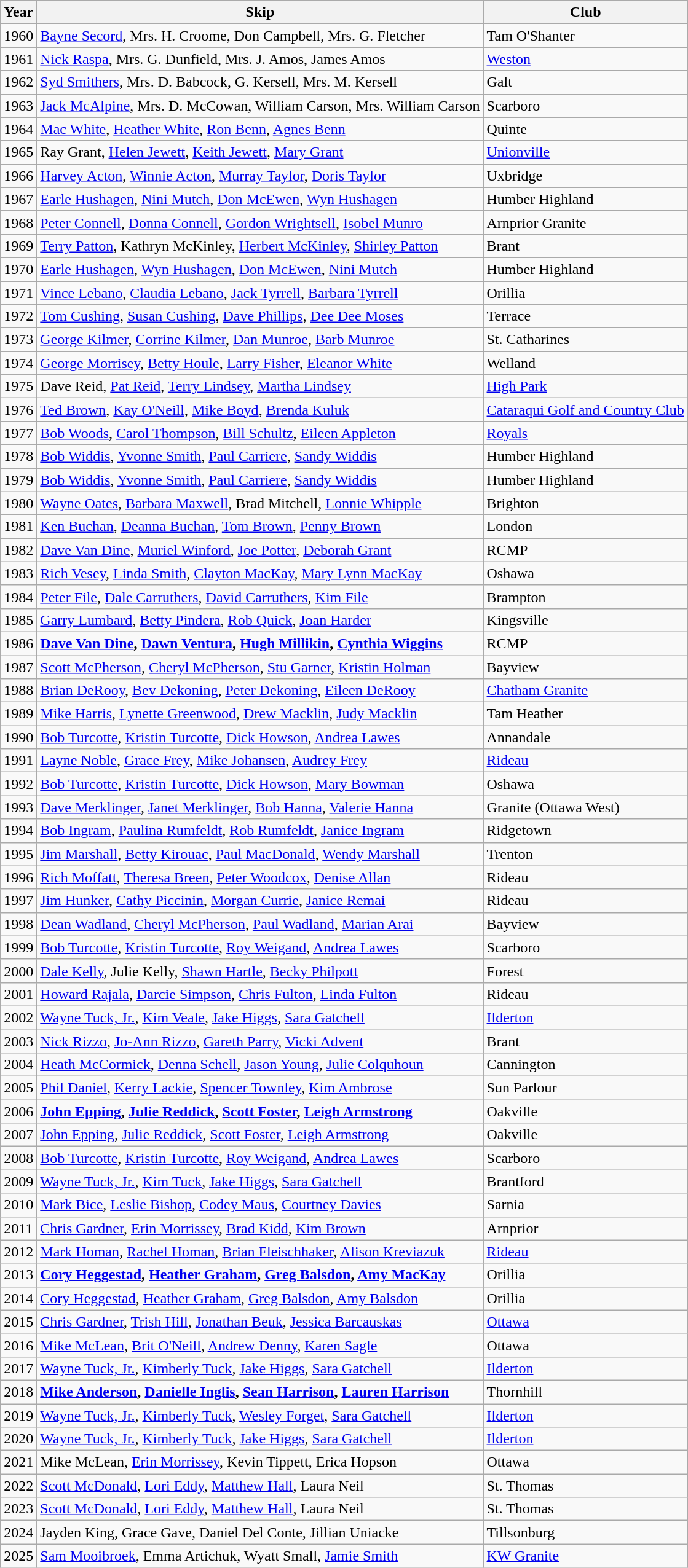<table class="wikitable">
<tr>
<th>Year</th>
<th>Skip</th>
<th>Club</th>
</tr>
<tr>
<td>1960</td>
<td><a href='#'>Bayne Secord</a>, Mrs. H. Croome, Don Campbell, Mrs. G. Fletcher</td>
<td>Tam O'Shanter</td>
</tr>
<tr>
<td>1961</td>
<td><a href='#'>Nick Raspa</a>, Mrs. G. Dunfield, Mrs. J. Amos, James Amos</td>
<td><a href='#'>Weston</a></td>
</tr>
<tr>
<td>1962</td>
<td><a href='#'>Syd Smithers</a>, Mrs. D. Babcock, G. Kersell, Mrs. M. Kersell</td>
<td>Galt</td>
</tr>
<tr>
<td>1963</td>
<td><a href='#'>Jack McAlpine</a>, Mrs. D. McCowan, William Carson, Mrs. William Carson</td>
<td>Scarboro</td>
</tr>
<tr>
<td>1964</td>
<td><a href='#'>Mac White</a>, <a href='#'>Heather White</a>, <a href='#'>Ron Benn</a>, <a href='#'>Agnes Benn</a></td>
<td>Quinte</td>
</tr>
<tr>
<td>1965</td>
<td>Ray Grant, <a href='#'>Helen Jewett</a>, <a href='#'>Keith Jewett</a>, <a href='#'>Mary Grant</a></td>
<td><a href='#'>Unionville</a></td>
</tr>
<tr>
<td>1966</td>
<td><a href='#'>Harvey Acton</a>, <a href='#'>Winnie Acton</a>, <a href='#'>Murray Taylor</a>, <a href='#'>Doris Taylor</a></td>
<td>Uxbridge</td>
</tr>
<tr>
<td>1967</td>
<td><a href='#'>Earle Hushagen</a>, <a href='#'>Nini Mutch</a>, <a href='#'>Don McEwen</a>, <a href='#'>Wyn Hushagen</a></td>
<td>Humber Highland</td>
</tr>
<tr>
<td>1968</td>
<td><a href='#'>Peter Connell</a>, <a href='#'>Donna Connell</a>, <a href='#'>Gordon Wrightsell</a>, <a href='#'>Isobel Munro</a></td>
<td>Arnprior Granite</td>
</tr>
<tr>
<td>1969</td>
<td><a href='#'>Terry Patton</a>, Kathryn McKinley, <a href='#'>Herbert McKinley</a>, <a href='#'>Shirley Patton</a></td>
<td>Brant</td>
</tr>
<tr>
<td>1970</td>
<td><a href='#'>Earle Hushagen</a>, <a href='#'>Wyn Hushagen</a>, <a href='#'>Don McEwen</a>, <a href='#'>Nini Mutch</a></td>
<td>Humber Highland</td>
</tr>
<tr>
<td>1971</td>
<td><a href='#'>Vince Lebano</a>, <a href='#'>Claudia Lebano</a>, <a href='#'>Jack Tyrrell</a>, <a href='#'>Barbara Tyrrell</a></td>
<td>Orillia</td>
</tr>
<tr>
<td>1972</td>
<td><a href='#'>Tom Cushing</a>, <a href='#'>Susan Cushing</a>, <a href='#'>Dave Phillips</a>, <a href='#'>Dee Dee Moses</a></td>
<td>Terrace</td>
</tr>
<tr>
<td>1973</td>
<td><a href='#'>George Kilmer</a>, <a href='#'>Corrine Kilmer</a>, <a href='#'>Dan Munroe</a>, <a href='#'>Barb Munroe</a></td>
<td>St. Catharines</td>
</tr>
<tr>
<td>1974</td>
<td><a href='#'>George Morrisey</a>, <a href='#'>Betty Houle</a>, <a href='#'>Larry Fisher</a>, <a href='#'>Eleanor White</a></td>
<td>Welland</td>
</tr>
<tr>
<td>1975</td>
<td>Dave Reid, <a href='#'>Pat Reid</a>, <a href='#'>Terry Lindsey</a>, <a href='#'>Martha Lindsey</a></td>
<td><a href='#'>High Park</a></td>
</tr>
<tr>
<td>1976</td>
<td><a href='#'>Ted Brown</a>, <a href='#'>Kay O'Neill</a>, <a href='#'>Mike Boyd</a>, <a href='#'>Brenda Kuluk</a></td>
<td><a href='#'>Cataraqui Golf and Country Club</a></td>
</tr>
<tr>
<td>1977</td>
<td><a href='#'>Bob Woods</a>, <a href='#'>Carol Thompson</a>, <a href='#'>Bill Schultz</a>, <a href='#'>Eileen Appleton</a></td>
<td><a href='#'>Royals</a></td>
</tr>
<tr>
<td>1978</td>
<td><a href='#'>Bob Widdis</a>, <a href='#'>Yvonne Smith</a>, <a href='#'>Paul Carriere</a>, <a href='#'>Sandy Widdis</a></td>
<td>Humber Highland</td>
</tr>
<tr>
<td>1979</td>
<td><a href='#'>Bob Widdis</a>, <a href='#'>Yvonne Smith</a>, <a href='#'>Paul Carriere</a>, <a href='#'>Sandy Widdis</a></td>
<td>Humber Highland</td>
</tr>
<tr>
<td>1980</td>
<td><a href='#'>Wayne Oates</a>, <a href='#'>Barbara Maxwell</a>, Brad Mitchell, <a href='#'>Lonnie Whipple</a></td>
<td>Brighton</td>
</tr>
<tr>
<td>1981</td>
<td><a href='#'>Ken Buchan</a>, <a href='#'>Deanna Buchan</a>, <a href='#'>Tom Brown</a>, <a href='#'>Penny Brown</a></td>
<td>London</td>
</tr>
<tr>
<td>1982</td>
<td><a href='#'>Dave Van Dine</a>, <a href='#'>Muriel Winford</a>, <a href='#'>Joe Potter</a>, <a href='#'>Deborah Grant</a></td>
<td>RCMP</td>
</tr>
<tr>
<td>1983</td>
<td><a href='#'>Rich Vesey</a>, <a href='#'>Linda Smith</a>, <a href='#'>Clayton MacKay</a>, <a href='#'>Mary Lynn MacKay</a></td>
<td>Oshawa</td>
</tr>
<tr>
<td>1984</td>
<td><a href='#'>Peter File</a>, <a href='#'>Dale Carruthers</a>, <a href='#'>David Carruthers</a>, <a href='#'>Kim File</a></td>
<td>Brampton</td>
</tr>
<tr>
<td>1985</td>
<td><a href='#'>Garry Lumbard</a>, <a href='#'>Betty Pindera</a>, <a href='#'>Rob Quick</a>, <a href='#'>Joan Harder</a></td>
<td>Kingsville</td>
</tr>
<tr>
<td>1986</td>
<td><strong><a href='#'>Dave Van Dine</a>, <a href='#'>Dawn Ventura</a>, <a href='#'>Hugh Millikin</a>, <a href='#'>Cynthia Wiggins</a></strong></td>
<td>RCMP</td>
</tr>
<tr>
<td>1987</td>
<td><a href='#'>Scott McPherson</a>, <a href='#'>Cheryl McPherson</a>, <a href='#'>Stu Garner</a>, <a href='#'>Kristin Holman</a></td>
<td>Bayview</td>
</tr>
<tr>
<td>1988</td>
<td><a href='#'>Brian DeRooy</a>, <a href='#'>Bev Dekoning</a>, <a href='#'>Peter Dekoning</a>, <a href='#'>Eileen DeRooy</a></td>
<td><a href='#'>Chatham Granite</a></td>
</tr>
<tr>
<td>1989</td>
<td><a href='#'>Mike Harris</a>, <a href='#'>Lynette Greenwood</a>, <a href='#'>Drew Macklin</a>, <a href='#'>Judy Macklin</a></td>
<td>Tam Heather</td>
</tr>
<tr>
<td>1990</td>
<td><a href='#'>Bob Turcotte</a>, <a href='#'>Kristin Turcotte</a>, <a href='#'>Dick Howson</a>, <a href='#'>Andrea Lawes</a></td>
<td>Annandale</td>
</tr>
<tr>
<td>1991</td>
<td><a href='#'>Layne Noble</a>, <a href='#'>Grace Frey</a>, <a href='#'>Mike Johansen</a>, <a href='#'>Audrey Frey</a></td>
<td><a href='#'>Rideau</a></td>
</tr>
<tr>
<td>1992</td>
<td><a href='#'>Bob Turcotte</a>, <a href='#'>Kristin Turcotte</a>, <a href='#'>Dick Howson</a>, <a href='#'>Mary Bowman</a></td>
<td>Oshawa</td>
</tr>
<tr>
<td>1993</td>
<td><a href='#'>Dave Merklinger</a>, <a href='#'>Janet Merklinger</a>, <a href='#'>Bob Hanna</a>, <a href='#'>Valerie Hanna</a></td>
<td>Granite (Ottawa West)</td>
</tr>
<tr>
<td>1994</td>
<td><a href='#'>Bob Ingram</a>, <a href='#'>Paulina Rumfeldt</a>, <a href='#'>Rob Rumfeldt</a>, <a href='#'>Janice Ingram</a></td>
<td>Ridgetown</td>
</tr>
<tr>
<td>1995</td>
<td><a href='#'>Jim Marshall</a>, <a href='#'>Betty Kirouac</a>, <a href='#'>Paul MacDonald</a>, <a href='#'>Wendy Marshall</a></td>
<td>Trenton</td>
</tr>
<tr>
<td>1996</td>
<td><a href='#'>Rich Moffatt</a>, <a href='#'>Theresa Breen</a>, <a href='#'>Peter Woodcox</a>, <a href='#'>Denise Allan</a></td>
<td>Rideau</td>
</tr>
<tr>
<td>1997</td>
<td><a href='#'>Jim Hunker</a>, <a href='#'>Cathy Piccinin</a>, <a href='#'>Morgan Currie</a>, <a href='#'>Janice Remai</a></td>
<td>Rideau</td>
</tr>
<tr>
<td>1998</td>
<td><a href='#'>Dean Wadland</a>, <a href='#'>Cheryl McPherson</a>, <a href='#'>Paul Wadland</a>, <a href='#'>Marian Arai</a></td>
<td>Bayview</td>
</tr>
<tr>
<td>1999</td>
<td><a href='#'>Bob Turcotte</a>, <a href='#'>Kristin Turcotte</a>, <a href='#'>Roy Weigand</a>, <a href='#'>Andrea Lawes</a></td>
<td>Scarboro</td>
</tr>
<tr>
<td>2000</td>
<td><a href='#'>Dale Kelly</a>, Julie Kelly, <a href='#'>Shawn Hartle</a>, <a href='#'>Becky Philpott</a></td>
<td>Forest</td>
</tr>
<tr>
<td>2001</td>
<td><a href='#'>Howard Rajala</a>, <a href='#'>Darcie Simpson</a>, <a href='#'>Chris Fulton</a>, <a href='#'>Linda Fulton</a></td>
<td>Rideau</td>
</tr>
<tr>
<td>2002</td>
<td><a href='#'>Wayne Tuck, Jr.</a>, <a href='#'>Kim Veale</a>, <a href='#'>Jake Higgs</a>, <a href='#'>Sara Gatchell</a></td>
<td><a href='#'>Ilderton</a></td>
</tr>
<tr>
<td>2003</td>
<td><a href='#'>Nick Rizzo</a>, <a href='#'>Jo-Ann Rizzo</a>, <a href='#'>Gareth Parry</a>, <a href='#'>Vicki Advent</a></td>
<td>Brant</td>
</tr>
<tr>
<td>2004</td>
<td><a href='#'>Heath McCormick</a>, <a href='#'>Denna Schell</a>, <a href='#'>Jason Young</a>, <a href='#'>Julie Colquhoun</a></td>
<td>Cannington</td>
</tr>
<tr>
<td>2005</td>
<td><a href='#'>Phil Daniel</a>, <a href='#'>Kerry Lackie</a>, <a href='#'>Spencer Townley</a>, <a href='#'>Kim Ambrose</a></td>
<td>Sun Parlour</td>
</tr>
<tr>
<td>2006</td>
<td><strong><a href='#'>John Epping</a>, <a href='#'>Julie Reddick</a>, <a href='#'>Scott Foster</a>, <a href='#'>Leigh Armstrong</a></strong></td>
<td>Oakville</td>
</tr>
<tr>
<td>2007</td>
<td><a href='#'>John Epping</a>, <a href='#'>Julie Reddick</a>, <a href='#'>Scott Foster</a>, <a href='#'>Leigh Armstrong</a></td>
<td>Oakville</td>
</tr>
<tr>
<td>2008</td>
<td><a href='#'>Bob Turcotte</a>, <a href='#'>Kristin Turcotte</a>, <a href='#'>Roy Weigand</a>, <a href='#'>Andrea Lawes</a></td>
<td>Scarboro</td>
</tr>
<tr>
<td>2009</td>
<td><a href='#'>Wayne Tuck, Jr.</a>, <a href='#'>Kim Tuck</a>, <a href='#'>Jake Higgs</a>, <a href='#'>Sara Gatchell</a></td>
<td>Brantford</td>
</tr>
<tr>
<td>2010</td>
<td><a href='#'>Mark Bice</a>, <a href='#'>Leslie Bishop</a>, <a href='#'>Codey Maus</a>, <a href='#'>Courtney Davies</a></td>
<td>Sarnia</td>
</tr>
<tr>
<td>2011</td>
<td><a href='#'>Chris Gardner</a>, <a href='#'>Erin Morrissey</a>, <a href='#'>Brad Kidd</a>, <a href='#'>Kim Brown</a></td>
<td>Arnprior</td>
</tr>
<tr>
<td>2012</td>
<td><a href='#'>Mark Homan</a>, <a href='#'>Rachel Homan</a>, <a href='#'>Brian Fleischhaker</a>, <a href='#'>Alison Kreviazuk</a></td>
<td><a href='#'>Rideau</a></td>
</tr>
<tr>
<td>2013</td>
<td><strong><a href='#'>Cory Heggestad</a>, <a href='#'>Heather Graham</a>, <a href='#'>Greg Balsdon</a>, <a href='#'>Amy MacKay</a></strong></td>
<td>Orillia</td>
</tr>
<tr>
<td>2014</td>
<td><a href='#'>Cory Heggestad</a>, <a href='#'>Heather Graham</a>, <a href='#'>Greg Balsdon</a>, <a href='#'>Amy Balsdon</a></td>
<td>Orillia</td>
</tr>
<tr>
<td>2015</td>
<td><a href='#'>Chris Gardner</a>, <a href='#'>Trish Hill</a>, <a href='#'>Jonathan Beuk</a>, <a href='#'>Jessica Barcauskas</a></td>
<td><a href='#'>Ottawa</a></td>
</tr>
<tr>
<td>2016</td>
<td><a href='#'>Mike McLean</a>, <a href='#'>Brit O'Neill</a>, <a href='#'>Andrew Denny</a>, <a href='#'>Karen Sagle</a></td>
<td>Ottawa</td>
</tr>
<tr>
<td>2017</td>
<td><a href='#'>Wayne Tuck, Jr.</a>, <a href='#'>Kimberly Tuck</a>, <a href='#'>Jake Higgs</a>, <a href='#'>Sara Gatchell</a></td>
<td><a href='#'>Ilderton</a></td>
</tr>
<tr>
<td>2018</td>
<td><strong><a href='#'>Mike Anderson</a>, <a href='#'>Danielle Inglis</a>, <a href='#'>Sean Harrison</a>, <a href='#'>Lauren Harrison</a></strong></td>
<td>Thornhill</td>
</tr>
<tr>
<td>2019</td>
<td><a href='#'>Wayne Tuck, Jr.</a>, <a href='#'>Kimberly Tuck</a>, <a href='#'>Wesley Forget</a>, <a href='#'>Sara Gatchell</a></td>
<td><a href='#'>Ilderton</a></td>
</tr>
<tr>
<td>2020</td>
<td><a href='#'>Wayne Tuck, Jr.</a>, <a href='#'>Kimberly Tuck</a>, <a href='#'>Jake Higgs</a>, <a href='#'>Sara Gatchell</a></td>
<td><a href='#'>Ilderton</a></td>
</tr>
<tr>
<td>2021</td>
<td>Mike McLean, <a href='#'>Erin Morrissey</a>, Kevin Tippett, Erica Hopson</td>
<td>Ottawa</td>
</tr>
<tr>
<td>2022</td>
<td><a href='#'>Scott McDonald</a>, <a href='#'>Lori Eddy</a>, <a href='#'>Matthew Hall</a>, Laura Neil</td>
<td>St. Thomas</td>
</tr>
<tr>
<td>2023</td>
<td><a href='#'>Scott McDonald</a>, <a href='#'>Lori Eddy</a>, <a href='#'>Matthew Hall</a>, Laura Neil</td>
<td>St. Thomas</td>
</tr>
<tr>
<td>2024</td>
<td>Jayden King, Grace Gave, Daniel Del Conte, Jillian Uniacke</td>
<td>Tillsonburg</td>
</tr>
<tr>
<td>2025</td>
<td><a href='#'>Sam Mooibroek</a>, Emma Artichuk, Wyatt Small, <a href='#'>Jamie Smith</a></td>
<td><a href='#'>KW Granite</a></td>
</tr>
</table>
